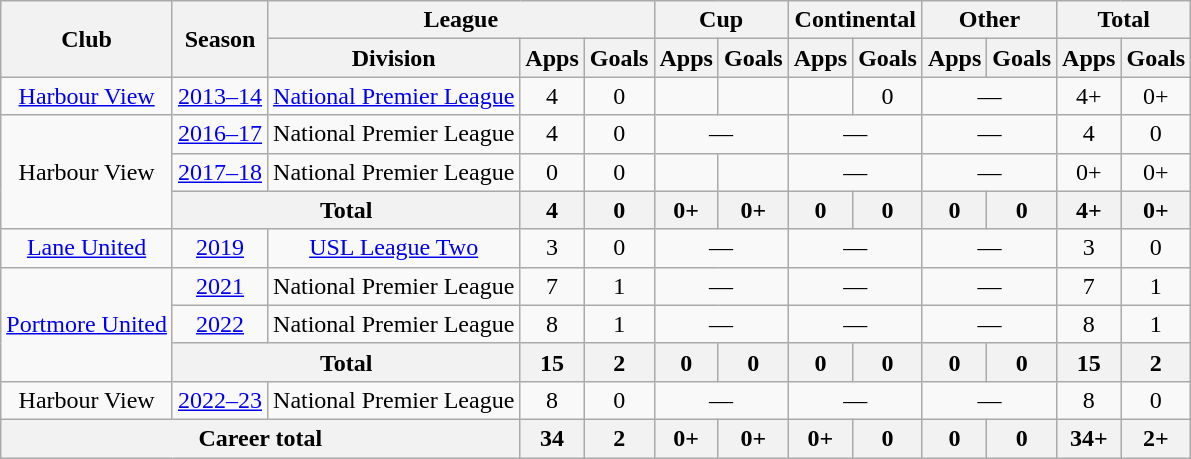<table class="wikitable" style="text-align: center;">
<tr>
<th rowspan=2>Club</th>
<th rowspan=2>Season</th>
<th colspan=3>League</th>
<th colspan=2>Cup</th>
<th colspan=2>Continental</th>
<th colspan=2>Other</th>
<th colspan=2>Total</th>
</tr>
<tr>
<th>Division</th>
<th>Apps</th>
<th>Goals</th>
<th>Apps</th>
<th>Goals</th>
<th>Apps</th>
<th>Goals</th>
<th>Apps</th>
<th>Goals</th>
<th>Apps</th>
<th>Goals</th>
</tr>
<tr>
<td><a href='#'>Harbour View</a></td>
<td><a href='#'>2013–14</a></td>
<td><a href='#'>National Premier League</a></td>
<td>4</td>
<td>0</td>
<td></td>
<td></td>
<td></td>
<td>0</td>
<td colspan=2>—</td>
<td>4+</td>
<td>0+</td>
</tr>
<tr>
<td rowspan=3>Harbour View</td>
<td><a href='#'>2016–17</a></td>
<td>National Premier League</td>
<td>4</td>
<td>0</td>
<td colspan=2>—</td>
<td colspan=2>—</td>
<td colspan=2>—</td>
<td>4</td>
<td>0</td>
</tr>
<tr>
<td><a href='#'>2017–18</a></td>
<td>National Premier League</td>
<td>0</td>
<td>0</td>
<td></td>
<td></td>
<td colspan=2>—</td>
<td colspan=2>—</td>
<td>0+</td>
<td>0+</td>
</tr>
<tr>
<th colspan=2>Total</th>
<th>4</th>
<th>0</th>
<th>0+</th>
<th>0+</th>
<th>0</th>
<th>0</th>
<th>0</th>
<th>0</th>
<th>4+</th>
<th>0+</th>
</tr>
<tr>
<td><a href='#'>Lane United</a></td>
<td><a href='#'>2019</a></td>
<td><a href='#'>USL League Two</a></td>
<td>3</td>
<td>0</td>
<td colspan=2>—</td>
<td colspan=2>—</td>
<td colspan=2>—</td>
<td>3</td>
<td>0</td>
</tr>
<tr>
<td rowspan=3><a href='#'>Portmore United</a></td>
<td><a href='#'>2021</a></td>
<td>National Premier League</td>
<td>7</td>
<td>1</td>
<td colspan=2>—</td>
<td colspan=2>—</td>
<td colspan=2>—</td>
<td>7</td>
<td>1</td>
</tr>
<tr>
<td><a href='#'>2022</a></td>
<td>National Premier League</td>
<td>8</td>
<td>1</td>
<td colspan=2>—</td>
<td colspan=2>—</td>
<td colspan=2>—</td>
<td>8</td>
<td>1</td>
</tr>
<tr>
<th colspan=2>Total</th>
<th>15</th>
<th>2</th>
<th>0</th>
<th>0</th>
<th>0</th>
<th>0</th>
<th>0</th>
<th>0</th>
<th>15</th>
<th>2</th>
</tr>
<tr>
<td>Harbour View</td>
<td><a href='#'>2022–23</a></td>
<td>National Premier League</td>
<td>8</td>
<td>0</td>
<td colspan=2>—</td>
<td colspan=2>—</td>
<td colspan=2>—</td>
<td>8</td>
<td>0</td>
</tr>
<tr>
<th colspan=3>Career total</th>
<th>34</th>
<th>2</th>
<th>0+</th>
<th>0+</th>
<th>0+</th>
<th>0</th>
<th>0</th>
<th>0</th>
<th>34+</th>
<th>2+</th>
</tr>
</table>
